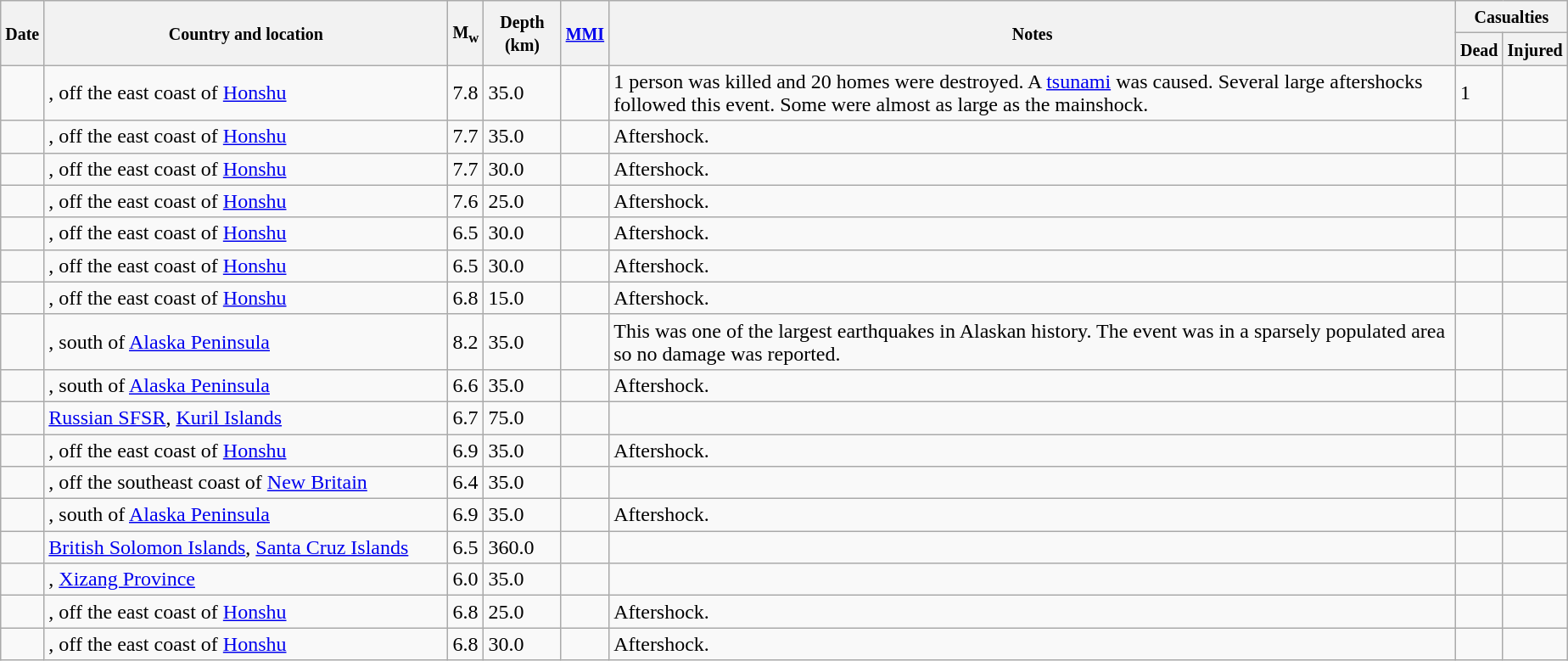<table class="wikitable sortable sort-under" style="border:1px black; margin-left:1em;">
<tr>
<th rowspan="2"><small>Date</small></th>
<th rowspan="2" style="width: 310px"><small>Country and location</small></th>
<th rowspan="2"><small>M<sub>w</sub></small></th>
<th rowspan="2"><small>Depth (km)</small></th>
<th rowspan="2"><small><a href='#'>MMI</a></small></th>
<th rowspan="2" class="unsortable"><small>Notes</small></th>
<th colspan="2"><small>Casualties</small></th>
</tr>
<tr>
<th><small>Dead</small></th>
<th><small>Injured</small></th>
</tr>
<tr>
<td></td>
<td>, off the east coast of <a href='#'>Honshu</a></td>
<td>7.8</td>
<td>35.0</td>
<td></td>
<td>1 person was killed and 20 homes were destroyed. A <a href='#'>tsunami</a> was caused. Several large aftershocks followed this event. Some were almost as large as the mainshock.</td>
<td>1</td>
<td></td>
</tr>
<tr>
<td></td>
<td>, off the east coast of <a href='#'>Honshu</a></td>
<td>7.7</td>
<td>35.0</td>
<td></td>
<td>Aftershock.</td>
<td></td>
<td></td>
</tr>
<tr>
<td></td>
<td>, off the east coast of <a href='#'>Honshu</a></td>
<td>7.7</td>
<td>30.0</td>
<td></td>
<td>Aftershock.</td>
<td></td>
<td></td>
</tr>
<tr>
<td></td>
<td>, off the east coast of <a href='#'>Honshu</a></td>
<td>7.6</td>
<td>25.0</td>
<td></td>
<td>Aftershock.</td>
<td></td>
<td></td>
</tr>
<tr>
<td></td>
<td>, off the east coast of <a href='#'>Honshu</a></td>
<td>6.5</td>
<td>30.0</td>
<td></td>
<td>Aftershock.</td>
<td></td>
<td></td>
</tr>
<tr>
<td></td>
<td>, off the east coast of <a href='#'>Honshu</a></td>
<td>6.5</td>
<td>30.0</td>
<td></td>
<td>Aftershock.</td>
<td></td>
<td></td>
</tr>
<tr>
<td></td>
<td>, off the east coast of <a href='#'>Honshu</a></td>
<td>6.8</td>
<td>15.0</td>
<td></td>
<td>Aftershock.</td>
<td></td>
<td></td>
</tr>
<tr>
<td></td>
<td>, south of <a href='#'>Alaska Peninsula</a></td>
<td>8.2</td>
<td>35.0</td>
<td></td>
<td>This was one of the largest earthquakes in Alaskan history. The event was in a sparsely populated area so no damage was reported.</td>
<td></td>
<td></td>
</tr>
<tr>
<td></td>
<td>, south of <a href='#'>Alaska Peninsula</a></td>
<td>6.6</td>
<td>35.0</td>
<td></td>
<td>Aftershock.</td>
<td></td>
<td></td>
</tr>
<tr>
<td></td>
<td> <a href='#'>Russian SFSR</a>, <a href='#'>Kuril Islands</a></td>
<td>6.7</td>
<td>75.0</td>
<td></td>
<td></td>
<td></td>
<td></td>
</tr>
<tr>
<td></td>
<td>, off the east coast of <a href='#'>Honshu</a></td>
<td>6.9</td>
<td>35.0</td>
<td></td>
<td>Aftershock.</td>
<td></td>
<td></td>
</tr>
<tr>
<td></td>
<td>, off the southeast coast of <a href='#'>New Britain</a></td>
<td>6.4</td>
<td>35.0</td>
<td></td>
<td></td>
<td></td>
<td></td>
</tr>
<tr>
<td></td>
<td>, south of <a href='#'>Alaska Peninsula</a></td>
<td>6.9</td>
<td>35.0</td>
<td></td>
<td>Aftershock.</td>
<td></td>
<td></td>
</tr>
<tr>
<td></td>
<td> <a href='#'>British Solomon Islands</a>, <a href='#'>Santa Cruz Islands</a></td>
<td>6.5</td>
<td>360.0</td>
<td></td>
<td></td>
<td></td>
<td></td>
</tr>
<tr>
<td></td>
<td>, <a href='#'>Xizang Province</a></td>
<td>6.0</td>
<td>35.0</td>
<td></td>
<td></td>
<td></td>
<td></td>
</tr>
<tr>
<td></td>
<td>, off the east coast of <a href='#'>Honshu</a></td>
<td>6.8</td>
<td>25.0</td>
<td></td>
<td>Aftershock.</td>
<td></td>
<td></td>
</tr>
<tr>
<td></td>
<td>, off the east coast of <a href='#'>Honshu</a></td>
<td>6.8</td>
<td>30.0</td>
<td></td>
<td>Aftershock.</td>
<td></td>
<td></td>
</tr>
</table>
